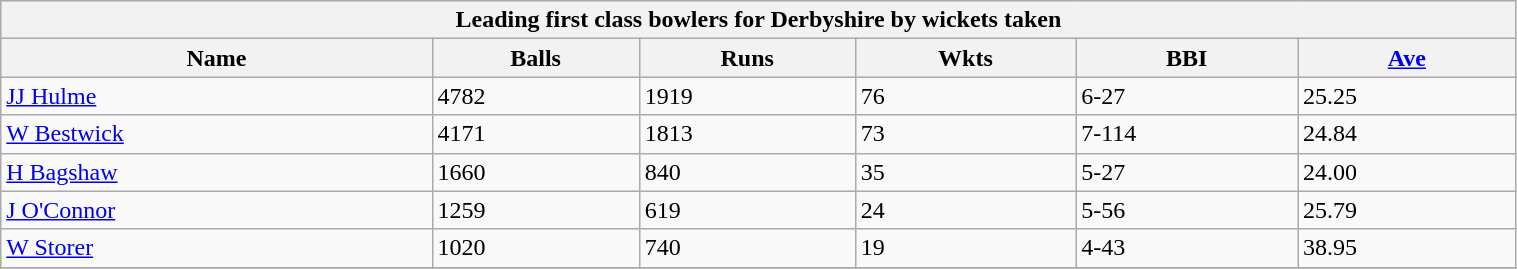<table class="wikitable" width="80%">
<tr bgcolor="#efefef">
<th colspan=6>Leading first class bowlers for Derbyshire by  wickets taken</th>
</tr>
<tr bgcolor="#efefef">
<th>Name</th>
<th>Balls</th>
<th>Runs</th>
<th>Wkts</th>
<th>BBI</th>
<th><a href='#'>Ave</a></th>
</tr>
<tr>
<td><a href='#'>JJ Hulme</a></td>
<td>4782</td>
<td>1919</td>
<td>76</td>
<td>6-27</td>
<td>25.25</td>
</tr>
<tr>
<td><a href='#'>W Bestwick</a></td>
<td>4171</td>
<td>1813</td>
<td>73</td>
<td>7-114</td>
<td>24.84</td>
</tr>
<tr>
<td><a href='#'>H Bagshaw</a></td>
<td>1660</td>
<td>840</td>
<td>35</td>
<td>5-27</td>
<td>24.00</td>
</tr>
<tr>
<td><a href='#'>J O'Connor</a></td>
<td>1259</td>
<td>619</td>
<td>24</td>
<td>5-56</td>
<td>25.79</td>
</tr>
<tr>
<td><a href='#'>W Storer</a></td>
<td>1020</td>
<td>740</td>
<td>19</td>
<td>4-43</td>
<td>38.95</td>
</tr>
<tr>
</tr>
</table>
